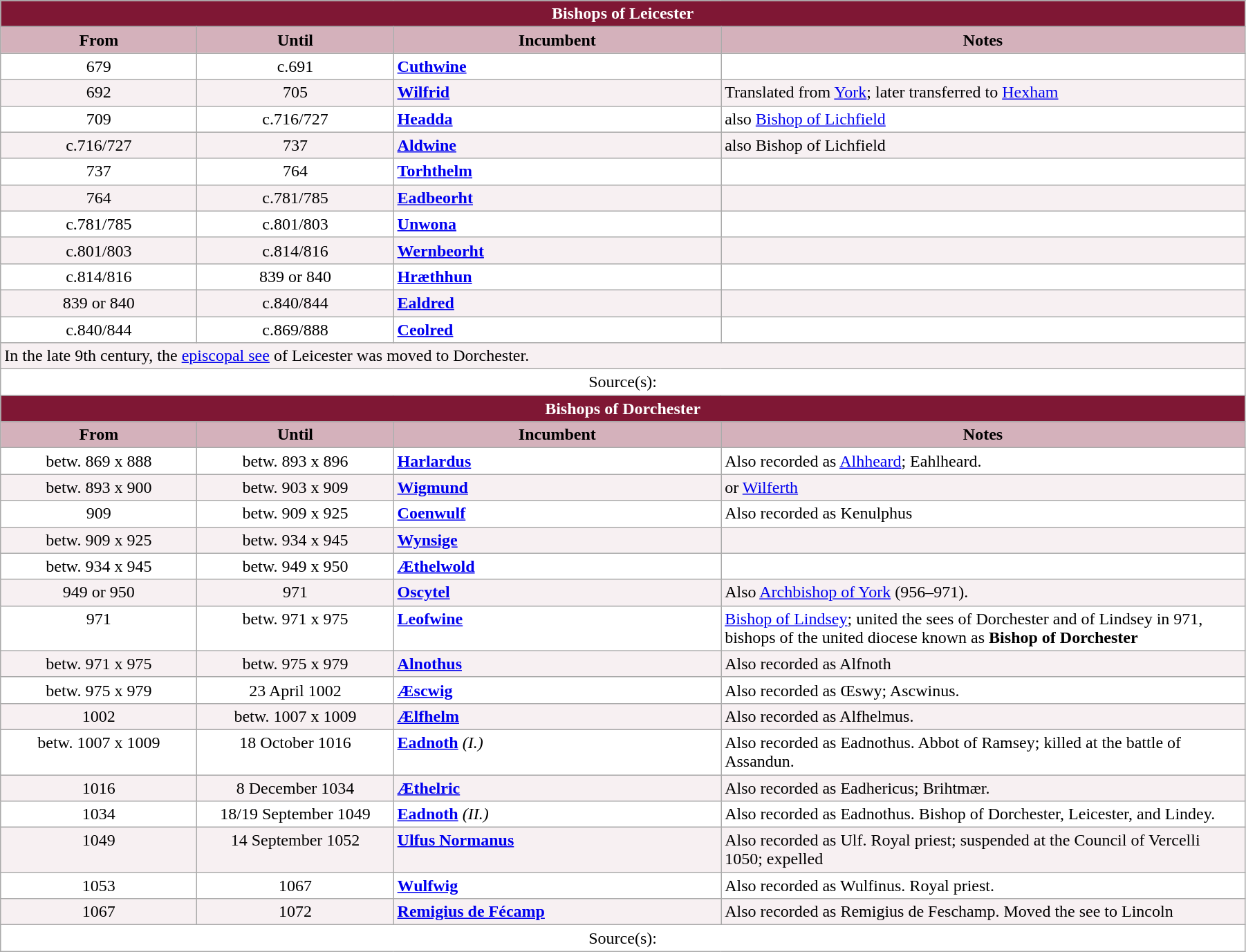<table class="wikitable" style="width:95%">
<tr>
<th colspan="4" style="background-color: #7F1734; color: white;">Bishops of Leicester</th>
</tr>
<tr valign=center>
<th style="background-color:#D4B1BB" width="15%">From</th>
<th style="background-color:#D4B1BB" width="15%">Until</th>
<th style="background-color:#D4B1BB" width="25%">Incumbent</th>
<th style="background-color:#D4B1BB" width="40%">Notes</th>
</tr>
<tr valign=top bgcolor="white">
<td align=center>679</td>
<td align=center>c.691</td>
<td><strong><a href='#'>Cuthwine</a></strong></td>
<td></td>
</tr>
<tr valign=top bgcolor="#F7F0F2">
<td align=center>692</td>
<td align=center>705</td>
<td><strong><a href='#'>Wilfrid</a></strong></td>
<td>Translated from <a href='#'>York</a>; later transferred to <a href='#'>Hexham</a></td>
</tr>
<tr valign=top bgcolor="white">
<td align=center>709</td>
<td align=center>c.716/727</td>
<td><strong><a href='#'>Headda</a></strong></td>
<td>also <a href='#'>Bishop of Lichfield</a></td>
</tr>
<tr valign=top bgcolor="#F7F0F2">
<td align=center>c.716/727</td>
<td align=center>737</td>
<td><strong><a href='#'>Aldwine</a></strong></td>
<td>also Bishop of Lichfield</td>
</tr>
<tr valign=top bgcolor="white">
<td align=center>737</td>
<td align=center>764</td>
<td><strong><a href='#'>Torhthelm</a></strong></td>
<td></td>
</tr>
<tr valign=top bgcolor="#F7F0F2">
<td align=center>764</td>
<td align=center>c.781/785</td>
<td><strong><a href='#'>Eadbeorht</a></strong></td>
<td></td>
</tr>
<tr valign=top bgcolor="white">
<td align=center>c.781/785</td>
<td align=center>c.801/803</td>
<td><strong><a href='#'>Unwona</a></strong></td>
<td></td>
</tr>
<tr valign=top bgcolor="#F7F0F2">
<td align=center>c.801/803</td>
<td align=center>c.814/816</td>
<td><strong><a href='#'>Wernbeorht</a></strong></td>
<td></td>
</tr>
<tr valign=top bgcolor="white">
<td align=center>c.814/816</td>
<td align=center>839 or 840</td>
<td><strong><a href='#'>Hræthhun</a></strong></td>
<td></td>
</tr>
<tr valign=top bgcolor="#F7F0F2">
<td align=center>839 or 840</td>
<td align=center>c.840/844</td>
<td><strong><a href='#'>Ealdred</a></strong></td>
<td></td>
</tr>
<tr valign=top bgcolor="white">
<td align=center>c.840/844</td>
<td align=center>c.869/888</td>
<td><strong><a href='#'>Ceolred</a></strong></td>
<td></td>
</tr>
<tr valign=top bgcolor="#F7F0F2">
<td colspan="4">In the late 9th century, the <a href='#'>episcopal see</a> of Leicester was moved to Dorchester.</td>
</tr>
<tr valign="top" style="background-color: white;">
<td colspan="4" style="text-align: center;">Source(s):</td>
</tr>
<tr valign=center>
<th colspan="4" style="background-color: #7F1734; color: white;">Bishops of Dorchester</th>
</tr>
<tr valign=center>
<th style="background-color:#D4B1BB" width="15%">From</th>
<th style="background-color:#D4B1BB" width="15%">Until</th>
<th style="background-color:#D4B1BB" width="25%">Incumbent</th>
<th style="background-color:#D4B1BB" width="40%">Notes</th>
</tr>
<tr valign=top bgcolor="white">
<td align="center">betw. 869 x 888</td>
<td align="center">betw. 893 x 896</td>
<td><strong><a href='#'>Harlardus</a></strong></td>
<td>Also recorded as <a href='#'>Alhheard</a>; Eahlheard.</td>
</tr>
<tr valign=top bgcolor="#F7F0F2">
<td align="center">betw. 893 x 900</td>
<td align="center">betw. 903 x 909</td>
<td><strong><a href='#'>Wigmund</a></strong></td>
<td>or <a href='#'>Wilferth</a></td>
</tr>
<tr valign=top bgcolor="white">
<td align="center"> 909</td>
<td align="center">betw. 909 x 925</td>
<td><strong><a href='#'>Coenwulf</a></strong></td>
<td>Also recorded as Kenulphus</td>
</tr>
<tr valign=top bgcolor="#F7F0F2">
<td align="center">betw. 909 x 925</td>
<td align="center">betw. 934 x 945</td>
<td><strong><a href='#'>Wynsige</a></strong></td>
<td></td>
</tr>
<tr valign=top bgcolor="white">
<td align="center">betw. 934 x 945</td>
<td align="center">betw. 949 x 950</td>
<td><strong><a href='#'>Æthelwold</a></strong></td>
<td></td>
</tr>
<tr valign=top bgcolor="#F7F0F2">
<td align="center">949 or 950</td>
<td align="center">971</td>
<td><strong><a href='#'>Oscytel</a></strong></td>
<td>Also <a href='#'>Archbishop of York</a> (956–971).</td>
</tr>
<tr valign=top bgcolor="white">
<td align="center">971</td>
<td align="center">betw. 971 x 975</td>
<td><strong><a href='#'>Leofwine</a></strong></td>
<td><a href='#'>Bishop of Lindsey</a>; united the sees of Dorchester and of Lindsey in 971, bishops of the united diocese known as <strong>Bishop of Dorchester</strong></td>
</tr>
<tr valign=top bgcolor="#F7F0F2">
<td align="center">betw. 971 x 975</td>
<td align="center">betw. 975 x 979</td>
<td><strong><a href='#'>Alnothus</a></strong></td>
<td>Also recorded as Alfnoth</td>
</tr>
<tr valign=top bgcolor="white">
<td align="center">betw. 975 x 979</td>
<td align="center">23 April 1002</td>
<td><strong><a href='#'>Æscwig</a></strong></td>
<td>Also recorded as Œswy; Ascwinus.</td>
</tr>
<tr valign=top bgcolor="#F7F0F2">
<td align="center">1002</td>
<td align="center">betw. 1007 x 1009</td>
<td><strong><a href='#'>Ælfhelm</a></strong></td>
<td>Also recorded as Alfhelmus.</td>
</tr>
<tr valign=top bgcolor="white">
<td align="center">betw. 1007 x 1009</td>
<td align="center">18 October 1016</td>
<td><strong><a href='#'>Eadnoth</a></strong> <em>(I.)</em></td>
<td>Also recorded as Eadnothus. Abbot of Ramsey; killed at the battle of Assandun.</td>
</tr>
<tr valign=top bgcolor="#F7F0F2">
<td align="center">1016</td>
<td align="center">8 December 1034</td>
<td><strong><a href='#'>Æthelric</a></strong></td>
<td>Also recorded as Eadhericus; Brihtmær.</td>
</tr>
<tr valign=top bgcolor="white">
<td align="center">1034</td>
<td align="center">18/19 September 1049</td>
<td><strong><a href='#'>Eadnoth</a></strong> <em>(II.)</em></td>
<td>Also recorded as Eadnothus. Bishop of Dorchester, Leicester, and Lindey.</td>
</tr>
<tr valign=top bgcolor="#F7F0F2">
<td align="center">1049</td>
<td align="center">14 September 1052</td>
<td><strong><a href='#'>Ulfus Normanus</a></strong></td>
<td>Also recorded as Ulf. Royal priest; suspended at the Council of Vercelli 1050; expelled</td>
</tr>
<tr valign=top bgcolor="white">
<td align="center">1053</td>
<td align="center">1067</td>
<td><strong><a href='#'>Wulfwig</a></strong></td>
<td>Also recorded as Wulfinus. Royal priest.</td>
</tr>
<tr valign=top bgcolor="#F7F0F2">
<td align="center">1067</td>
<td align="center">1072</td>
<td><strong><a href='#'>Remigius de Fécamp</a></strong></td>
<td>Also recorded as Remigius de Feschamp. Moved the see to Lincoln</td>
</tr>
<tr valign=top bgcolor="white">
<td align=center colspan="4">Source(s):</td>
</tr>
</table>
